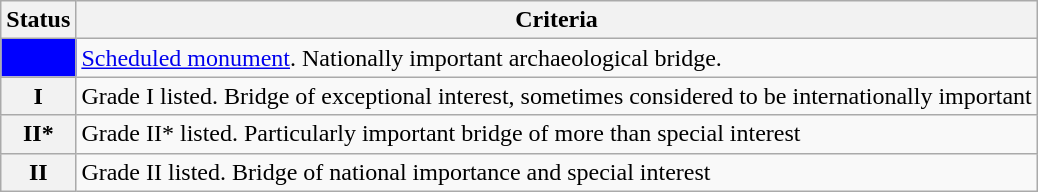<table class="wikitable">
<tr>
<th scope="col">Status</th>
<th scope="col">Criteria</th>
</tr>
<tr>
<td bgcolor= blue style="color: white"></td>
<td><a href='#'>Scheduled monument</a>. Nationally important archaeological bridge.</td>
</tr>
<tr>
<th scope="row" >I</th>
<td>Grade I listed. Bridge of exceptional interest, sometimes considered to be internationally important</td>
</tr>
<tr>
<th scope="row" >II*</th>
<td>Grade II* listed. Particularly important bridge of more than special interest</td>
</tr>
<tr>
<th scope="row" >II</th>
<td>Grade II listed. Bridge of national importance and special interest</td>
</tr>
</table>
